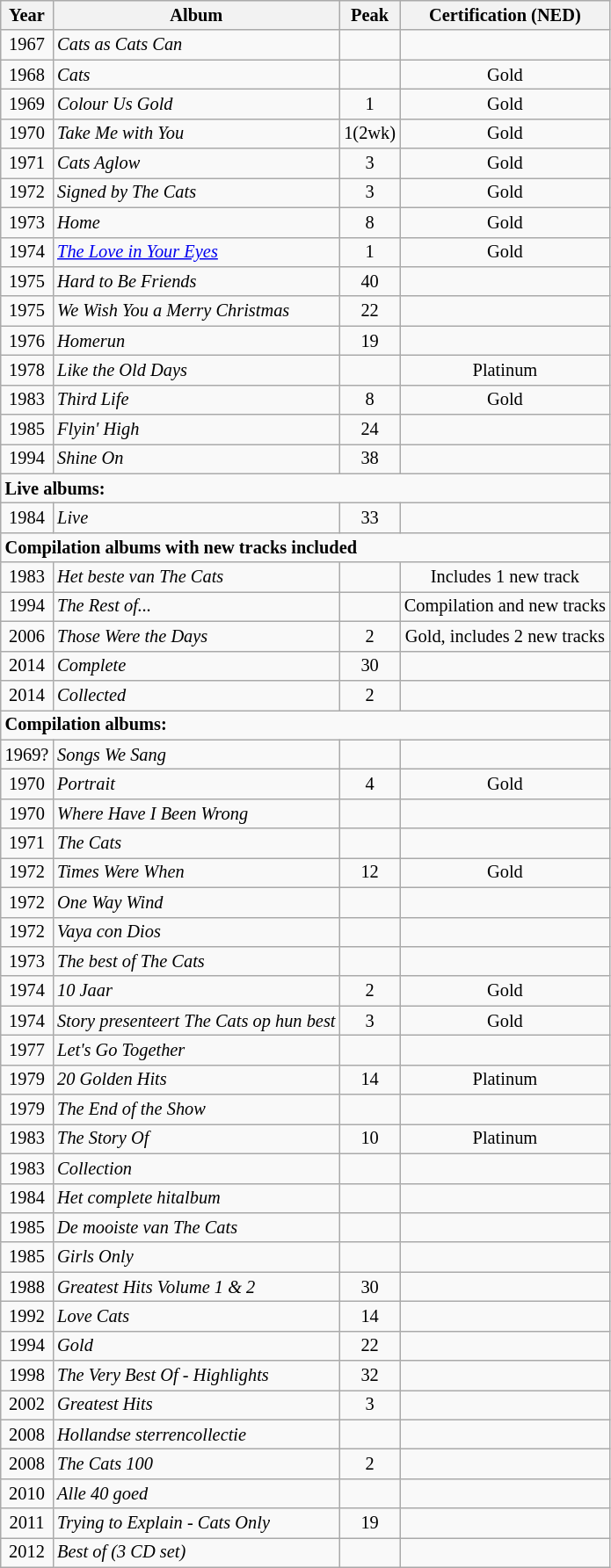<table class="wikitable" style="margin: 0.5em 1em 0.5em 0; font-size: 85%; text-align: center;">
<tr>
<th>Year</th>
<th>Album</th>
<th>Peak</th>
<th>Certification (NED)</th>
</tr>
<tr>
<td>1967</td>
<td align="left"><em>Cats as Cats Can</em></td>
<td></td>
<td></td>
</tr>
<tr>
<td>1968</td>
<td align="left"><em>Cats</em></td>
<td></td>
<td>Gold</td>
</tr>
<tr>
<td>1969</td>
<td align="left"><em>Colour Us Gold</em></td>
<td>1</td>
<td>Gold</td>
</tr>
<tr>
<td>1970</td>
<td align="left"><em>Take Me with You</em></td>
<td>1(2wk)</td>
<td>Gold</td>
</tr>
<tr>
<td>1971</td>
<td align="left"><em>Cats Aglow</em></td>
<td>3</td>
<td>Gold</td>
</tr>
<tr>
<td>1972</td>
<td align="left"><em>Signed by The Cats</em></td>
<td>3</td>
<td>Gold</td>
</tr>
<tr>
<td>1973</td>
<td align="left"><em>Home</em></td>
<td>8</td>
<td>Gold</td>
</tr>
<tr>
<td>1974</td>
<td align="left"><em><a href='#'>The Love in Your Eyes</a></em></td>
<td>1</td>
<td>Gold</td>
</tr>
<tr>
<td>1975</td>
<td align="left"><em>Hard to Be Friends</em></td>
<td>40</td>
<td></td>
</tr>
<tr>
<td>1975</td>
<td align="left"><em>We Wish You a Merry Christmas</em></td>
<td>22</td>
<td></td>
</tr>
<tr>
<td>1976</td>
<td align="left"><em>Homerun</em></td>
<td>19</td>
<td></td>
</tr>
<tr>
<td>1978</td>
<td align="left"><em>Like the Old Days</em></td>
<td></td>
<td>Platinum</td>
</tr>
<tr>
<td>1983</td>
<td align="left"><em>Third Life</em></td>
<td>8</td>
<td>Gold</td>
</tr>
<tr>
<td>1985</td>
<td align="left"><em>Flyin' High</em></td>
<td>24</td>
<td></td>
</tr>
<tr>
<td>1994</td>
<td align="left"><em>Shine On</em></td>
<td>38</td>
<td></td>
</tr>
<tr>
<td align="left" colspan="5"><strong>Live albums:</strong></td>
</tr>
<tr>
<td>1984</td>
<td align="left"><em>Live</em></td>
<td>33</td>
<td></td>
</tr>
<tr>
<td align="left" colspan="5"><strong>Compilation albums with new tracks included</strong></td>
</tr>
<tr>
<td>1983</td>
<td align="left"><em>Het beste van The Cats</em></td>
<td></td>
<td>Includes 1 new track</td>
</tr>
<tr>
<td>1994</td>
<td align="left"><em>The Rest of...</em></td>
<td></td>
<td>Compilation and new tracks</td>
</tr>
<tr>
<td>2006</td>
<td align="left"><em>Those Were the Days</em></td>
<td>2</td>
<td>Gold, includes 2 new tracks</td>
</tr>
<tr>
<td>2014</td>
<td align="left"><em>Complete</em></td>
<td>30</td>
<td></td>
</tr>
<tr>
<td>2014</td>
<td align="left"><em>Collected</em></td>
<td>2</td>
<td></td>
</tr>
<tr>
<td align="left" colspan="5"><strong>Compilation albums:</strong></td>
</tr>
<tr>
<td>1969?</td>
<td align="left"><em>Songs We Sang</em></td>
<td></td>
<td></td>
</tr>
<tr>
<td>1970</td>
<td align="left"><em>Portrait</em></td>
<td>4</td>
<td>Gold</td>
</tr>
<tr>
<td>1970</td>
<td align="left"><em>Where Have I Been Wrong</em></td>
<td></td>
<td></td>
</tr>
<tr>
<td>1971</td>
<td align="left"><em>The Cats</em></td>
<td></td>
<td></td>
</tr>
<tr>
<td>1972</td>
<td align="left"><em>Times Were When</em></td>
<td>12</td>
<td>Gold</td>
</tr>
<tr>
<td>1972</td>
<td align="left"><em>One Way Wind</em></td>
<td></td>
<td></td>
</tr>
<tr>
<td>1972</td>
<td align="left"><em>Vaya con Dios</em></td>
<td></td>
<td></td>
</tr>
<tr>
<td>1973</td>
<td align="left"><em>The best of The Cats</em></td>
<td></td>
<td></td>
</tr>
<tr>
<td>1974</td>
<td align="left"><em>10 Jaar</em></td>
<td>2</td>
<td>Gold</td>
</tr>
<tr>
<td>1974</td>
<td align="left"><em>Story presenteert The Cats op hun best</em></td>
<td>3</td>
<td>Gold</td>
</tr>
<tr>
<td>1977</td>
<td align="left"><em>Let's Go Together</em></td>
<td></td>
<td></td>
</tr>
<tr>
<td>1979</td>
<td align="left"><em>20 Golden Hits</em></td>
<td>14</td>
<td>Platinum</td>
</tr>
<tr>
<td>1979</td>
<td align="left"><em>The End of the Show</em></td>
<td></td>
<td></td>
</tr>
<tr>
<td>1983</td>
<td align="left"><em>The Story Of</em></td>
<td>10</td>
<td>Platinum</td>
</tr>
<tr>
<td>1983</td>
<td align="left"><em>Collection</em></td>
<td></td>
<td></td>
</tr>
<tr>
<td>1984</td>
<td align="left"><em>Het complete hitalbum</em></td>
<td></td>
<td></td>
</tr>
<tr>
<td>1985</td>
<td align="left"><em>De mooiste van The Cats</em></td>
<td></td>
<td></td>
</tr>
<tr>
<td>1985</td>
<td align="left"><em>Girls Only</em></td>
<td></td>
<td></td>
</tr>
<tr>
<td>1988</td>
<td align="left"><em>Greatest Hits Volume 1 & 2</em></td>
<td>30</td>
<td></td>
</tr>
<tr>
<td>1992</td>
<td align="left"><em>Love Cats</em></td>
<td>14</td>
<td></td>
</tr>
<tr>
<td>1994</td>
<td align="left"><em>Gold</em></td>
<td>22</td>
<td></td>
</tr>
<tr>
<td>1998</td>
<td align="left"><em>The Very Best Of - Highlights</em></td>
<td>32</td>
<td></td>
</tr>
<tr>
<td>2002</td>
<td align="left"><em>Greatest Hits</em></td>
<td>3</td>
<td></td>
</tr>
<tr>
<td>2008</td>
<td align="left"><em>Hollandse sterrencollectie</em></td>
<td></td>
<td></td>
</tr>
<tr>
<td>2008</td>
<td align="left"><em>The Cats 100</em></td>
<td>2</td>
<td></td>
</tr>
<tr>
<td>2010</td>
<td align="left"><em>Alle 40 goed</em></td>
<td></td>
<td></td>
</tr>
<tr>
<td>2011</td>
<td align="left"><em>Trying to Explain - Cats Only</em></td>
<td>19</td>
<td></td>
</tr>
<tr>
<td>2012</td>
<td align="left"><em>Best of (3 CD set)</em></td>
<td></td>
<td></td>
</tr>
</table>
